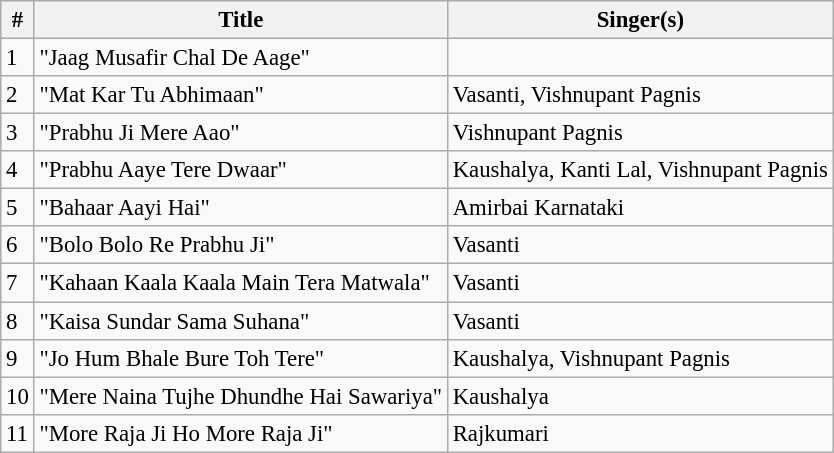<table class="wikitable" style="font-size:95%;">
<tr>
<th>#</th>
<th>Title</th>
<th>Singer(s)</th>
</tr>
<tr>
<td>1</td>
<td>"Jaag Musafir Chal De Aage"</td>
<td></td>
</tr>
<tr>
<td>2</td>
<td>"Mat Kar Tu Abhimaan"</td>
<td>Vasanti, Vishnupant Pagnis</td>
</tr>
<tr>
<td>3</td>
<td>"Prabhu Ji Mere Aao"</td>
<td>Vishnupant Pagnis</td>
</tr>
<tr>
<td>4</td>
<td>"Prabhu Aaye Tere Dwaar"</td>
<td>Kaushalya, Kanti Lal, Vishnupant Pagnis</td>
</tr>
<tr>
<td>5</td>
<td>"Bahaar Aayi Hai"</td>
<td>Amirbai Karnataki</td>
</tr>
<tr>
<td>6</td>
<td>"Bolo Bolo Re Prabhu Ji"</td>
<td>Vasanti</td>
</tr>
<tr>
<td>7</td>
<td>"Kahaan Kaala Kaala Main Tera Matwala"</td>
<td>Vasanti</td>
</tr>
<tr>
<td>8</td>
<td>"Kaisa Sundar Sama Suhana"</td>
<td>Vasanti</td>
</tr>
<tr>
<td>9</td>
<td>"Jo Hum Bhale Bure Toh Tere"</td>
<td>Kaushalya, Vishnupant Pagnis</td>
</tr>
<tr>
<td>10</td>
<td>"Mere Naina Tujhe Dhundhe Hai Sawariya"</td>
<td>Kaushalya</td>
</tr>
<tr>
<td>11</td>
<td>"More Raja Ji Ho More Raja Ji"</td>
<td>Rajkumari</td>
</tr>
</table>
